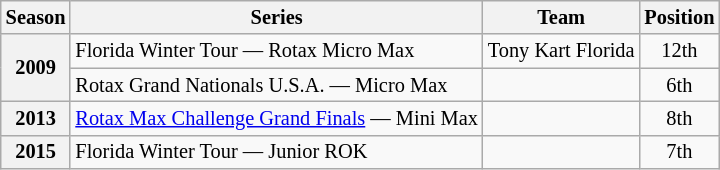<table class="wikitable" style="font-size: 85%; text-align:center">
<tr>
<th>Season</th>
<th>Series</th>
<th>Team</th>
<th>Position</th>
</tr>
<tr>
<th rowspan="2">2009</th>
<td align="left">Florida Winter Tour — Rotax Micro Max</td>
<td align="left">Tony Kart Florida</td>
<td>12th</td>
</tr>
<tr>
<td align="left">Rotax Grand Nationals U.S.A. — Micro Max</td>
<td align="left"></td>
<td>6th</td>
</tr>
<tr>
<th>2013</th>
<td align="left"><a href='#'>Rotax Max Challenge Grand Finals</a> — Mini Max</td>
<td align="left"></td>
<td>8th</td>
</tr>
<tr>
<th>2015</th>
<td align="left">Florida Winter Tour — Junior ROK</td>
<td align="left"></td>
<td>7th</td>
</tr>
</table>
